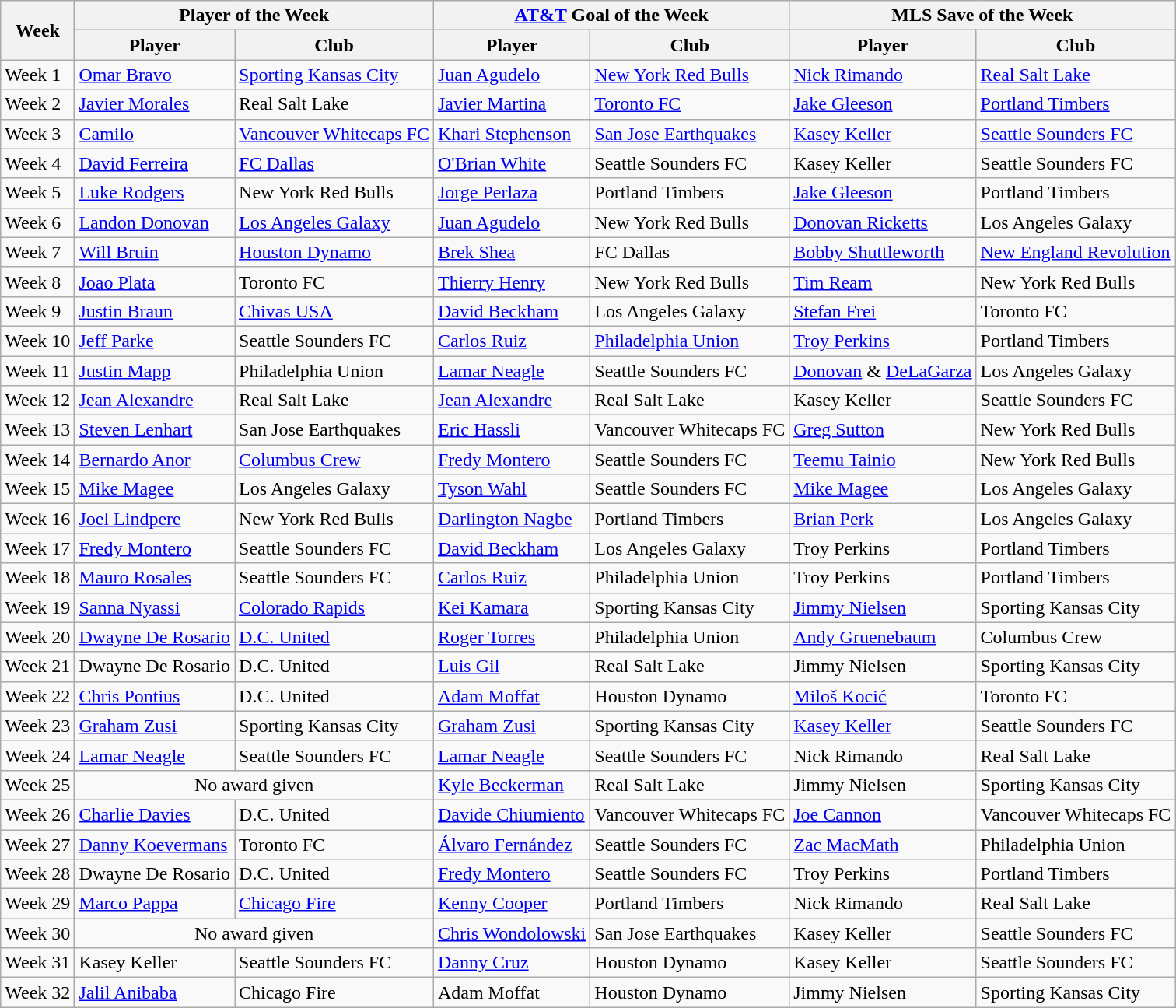<table class="wikitable">
<tr>
<th rowspan="2">Week</th>
<th colspan="2">Player of the Week</th>
<th colspan="2"><a href='#'>AT&T</a> Goal of the Week</th>
<th colspan="2">MLS Save of the Week</th>
</tr>
<tr>
<th>Player</th>
<th>Club</th>
<th>Player</th>
<th>Club</th>
<th>Player</th>
<th>Club</th>
</tr>
<tr>
<td>Week 1</td>
<td> <a href='#'>Omar Bravo</a></td>
<td><a href='#'>Sporting Kansas City</a></td>
<td> <a href='#'>Juan Agudelo</a></td>
<td><a href='#'>New York Red Bulls</a></td>
<td> <a href='#'>Nick Rimando</a></td>
<td><a href='#'>Real Salt Lake</a></td>
</tr>
<tr>
<td>Week 2</td>
<td> <a href='#'>Javier Morales</a></td>
<td>Real Salt Lake</td>
<td> <a href='#'>Javier Martina</a></td>
<td><a href='#'>Toronto FC</a></td>
<td> <a href='#'>Jake Gleeson</a></td>
<td><a href='#'>Portland Timbers</a></td>
</tr>
<tr>
<td>Week 3</td>
<td> <a href='#'>Camilo</a></td>
<td><a href='#'>Vancouver Whitecaps FC</a></td>
<td> <a href='#'>Khari Stephenson</a></td>
<td><a href='#'>San Jose Earthquakes</a></td>
<td> <a href='#'>Kasey Keller</a></td>
<td><a href='#'>Seattle Sounders FC</a></td>
</tr>
<tr>
<td>Week 4</td>
<td> <a href='#'>David Ferreira</a></td>
<td><a href='#'>FC Dallas</a></td>
<td> <a href='#'>O'Brian White</a></td>
<td>Seattle Sounders FC</td>
<td> Kasey Keller</td>
<td>Seattle Sounders FC</td>
</tr>
<tr>
<td>Week 5</td>
<td> <a href='#'>Luke Rodgers</a></td>
<td>New York Red Bulls</td>
<td> <a href='#'>Jorge Perlaza</a></td>
<td>Portland Timbers</td>
<td> <a href='#'>Jake Gleeson</a></td>
<td>Portland Timbers</td>
</tr>
<tr>
<td>Week 6</td>
<td> <a href='#'>Landon Donovan</a></td>
<td><a href='#'>Los Angeles Galaxy</a></td>
<td> <a href='#'>Juan Agudelo</a></td>
<td>New York Red Bulls</td>
<td> <a href='#'>Donovan Ricketts</a></td>
<td>Los Angeles Galaxy</td>
</tr>
<tr>
<td>Week 7</td>
<td> <a href='#'>Will Bruin</a></td>
<td><a href='#'>Houston Dynamo</a></td>
<td> <a href='#'>Brek Shea</a></td>
<td>FC Dallas</td>
<td> <a href='#'>Bobby Shuttleworth</a></td>
<td><a href='#'>New England Revolution</a></td>
</tr>
<tr>
<td>Week 8</td>
<td> <a href='#'>Joao Plata</a></td>
<td>Toronto FC</td>
<td> <a href='#'>Thierry Henry</a></td>
<td>New York Red Bulls</td>
<td> <a href='#'>Tim Ream</a></td>
<td>New York Red Bulls</td>
</tr>
<tr>
<td>Week 9</td>
<td> <a href='#'>Justin Braun</a></td>
<td><a href='#'>Chivas USA</a></td>
<td> <a href='#'>David Beckham</a></td>
<td>Los Angeles Galaxy</td>
<td> <a href='#'>Stefan Frei</a></td>
<td>Toronto FC</td>
</tr>
<tr>
<td>Week 10</td>
<td> <a href='#'>Jeff Parke</a></td>
<td>Seattle Sounders FC</td>
<td> <a href='#'>Carlos Ruiz</a></td>
<td><a href='#'>Philadelphia Union</a></td>
<td> <a href='#'>Troy Perkins</a></td>
<td>Portland Timbers</td>
</tr>
<tr>
<td>Week 11</td>
<td> <a href='#'>Justin Mapp</a></td>
<td>Philadelphia Union</td>
<td> <a href='#'>Lamar Neagle</a></td>
<td>Seattle Sounders FC</td>
<td> <a href='#'>Donovan</a> & <a href='#'>DeLaGarza</a></td>
<td>Los Angeles Galaxy</td>
</tr>
<tr>
<td>Week 12</td>
<td> <a href='#'>Jean Alexandre</a></td>
<td>Real Salt Lake</td>
<td> <a href='#'>Jean Alexandre</a></td>
<td>Real Salt Lake</td>
<td> Kasey Keller</td>
<td>Seattle Sounders FC</td>
</tr>
<tr>
<td>Week 13</td>
<td> <a href='#'>Steven Lenhart</a></td>
<td>San Jose Earthquakes</td>
<td> <a href='#'>Eric Hassli</a></td>
<td>Vancouver Whitecaps FC</td>
<td> <a href='#'>Greg Sutton</a></td>
<td>New York Red Bulls</td>
</tr>
<tr>
<td>Week 14</td>
<td> <a href='#'>Bernardo Anor</a></td>
<td><a href='#'>Columbus Crew</a></td>
<td> <a href='#'>Fredy Montero</a></td>
<td>Seattle Sounders FC</td>
<td> <a href='#'>Teemu Tainio</a></td>
<td>New York Red Bulls</td>
</tr>
<tr>
<td>Week 15</td>
<td> <a href='#'>Mike Magee</a></td>
<td>Los Angeles Galaxy</td>
<td> <a href='#'>Tyson Wahl</a></td>
<td>Seattle Sounders FC</td>
<td> <a href='#'>Mike Magee</a></td>
<td>Los Angeles Galaxy</td>
</tr>
<tr>
<td>Week 16</td>
<td> <a href='#'>Joel Lindpere</a></td>
<td>New York Red Bulls</td>
<td> <a href='#'>Darlington Nagbe</a></td>
<td>Portland Timbers</td>
<td> <a href='#'>Brian Perk</a></td>
<td>Los Angeles Galaxy</td>
</tr>
<tr>
<td>Week 17</td>
<td> <a href='#'>Fredy Montero</a></td>
<td>Seattle Sounders FC</td>
<td> <a href='#'>David Beckham</a></td>
<td>Los Angeles Galaxy</td>
<td> Troy Perkins</td>
<td>Portland Timbers</td>
</tr>
<tr>
<td>Week 18</td>
<td> <a href='#'>Mauro Rosales</a></td>
<td>Seattle Sounders FC</td>
<td> <a href='#'>Carlos Ruiz</a></td>
<td>Philadelphia Union</td>
<td> Troy Perkins</td>
<td>Portland Timbers</td>
</tr>
<tr>
<td>Week 19</td>
<td> <a href='#'>Sanna Nyassi</a></td>
<td><a href='#'>Colorado Rapids</a></td>
<td> <a href='#'>Kei Kamara</a></td>
<td>Sporting Kansas City</td>
<td> <a href='#'>Jimmy Nielsen</a></td>
<td>Sporting Kansas City</td>
</tr>
<tr>
<td>Week 20</td>
<td> <a href='#'>Dwayne De Rosario</a></td>
<td><a href='#'>D.C. United</a></td>
<td> <a href='#'>Roger Torres</a></td>
<td>Philadelphia Union</td>
<td> <a href='#'>Andy Gruenebaum</a></td>
<td>Columbus Crew</td>
</tr>
<tr>
<td>Week 21</td>
<td> Dwayne De Rosario</td>
<td>D.C. United</td>
<td> <a href='#'>Luis Gil</a></td>
<td>Real Salt Lake</td>
<td> Jimmy Nielsen</td>
<td>Sporting Kansas City</td>
</tr>
<tr>
<td>Week 22</td>
<td> <a href='#'>Chris Pontius</a></td>
<td>D.C. United</td>
<td> <a href='#'>Adam Moffat</a></td>
<td>Houston Dynamo</td>
<td> <a href='#'>Miloš Kocić</a></td>
<td>Toronto FC</td>
</tr>
<tr>
<td>Week 23</td>
<td> <a href='#'>Graham Zusi</a></td>
<td>Sporting Kansas City</td>
<td> <a href='#'>Graham Zusi</a></td>
<td>Sporting Kansas City</td>
<td> <a href='#'>Kasey Keller</a></td>
<td>Seattle Sounders FC</td>
</tr>
<tr>
<td>Week 24</td>
<td> <a href='#'>Lamar Neagle</a></td>
<td>Seattle Sounders FC</td>
<td> <a href='#'>Lamar Neagle</a></td>
<td>Seattle Sounders FC</td>
<td> Nick Rimando</td>
<td>Real Salt Lake</td>
</tr>
<tr>
<td>Week 25</td>
<td colspan=2 style="text-align:center;">No award given</td>
<td> <a href='#'>Kyle Beckerman</a></td>
<td>Real Salt Lake</td>
<td> Jimmy Nielsen</td>
<td>Sporting Kansas City</td>
</tr>
<tr>
<td>Week 26</td>
<td> <a href='#'>Charlie Davies</a></td>
<td>D.C. United</td>
<td> <a href='#'>Davide Chiumiento</a></td>
<td>Vancouver Whitecaps FC</td>
<td> <a href='#'>Joe Cannon</a></td>
<td>Vancouver Whitecaps FC</td>
</tr>
<tr>
<td>Week 27</td>
<td> <a href='#'>Danny Koevermans</a></td>
<td>Toronto FC</td>
<td> <a href='#'>Álvaro Fernández</a></td>
<td>Seattle Sounders FC</td>
<td> <a href='#'>Zac MacMath</a></td>
<td>Philadelphia Union</td>
</tr>
<tr>
<td>Week 28</td>
<td> Dwayne De Rosario</td>
<td>D.C. United</td>
<td> <a href='#'>Fredy Montero</a></td>
<td>Seattle Sounders FC</td>
<td> Troy Perkins</td>
<td>Portland Timbers</td>
</tr>
<tr>
<td>Week 29</td>
<td> <a href='#'>Marco Pappa</a></td>
<td><a href='#'>Chicago Fire</a></td>
<td> <a href='#'>Kenny Cooper</a></td>
<td>Portland Timbers</td>
<td> Nick Rimando</td>
<td>Real Salt Lake</td>
</tr>
<tr>
<td>Week 30</td>
<td colspan=2 style="text-align:center;">No award given</td>
<td> <a href='#'>Chris Wondolowski</a></td>
<td>San Jose Earthquakes</td>
<td> Kasey Keller</td>
<td>Seattle Sounders FC</td>
</tr>
<tr>
<td>Week 31</td>
<td> Kasey Keller</td>
<td>Seattle Sounders FC</td>
<td> <a href='#'>Danny Cruz</a></td>
<td>Houston Dynamo</td>
<td> Kasey Keller</td>
<td>Seattle Sounders FC</td>
</tr>
<tr>
<td>Week 32</td>
<td> <a href='#'>Jalil Anibaba</a></td>
<td>Chicago Fire</td>
<td> Adam Moffat</td>
<td>Houston Dynamo</td>
<td> Jimmy Nielsen</td>
<td>Sporting Kansas City</td>
</tr>
</table>
